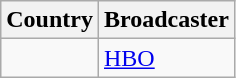<table class="wikitable">
<tr>
<th align=center>Country</th>
<th align=center>Broadcaster</th>
</tr>
<tr>
<td></td>
<td><a href='#'>HBO</a></td>
</tr>
</table>
